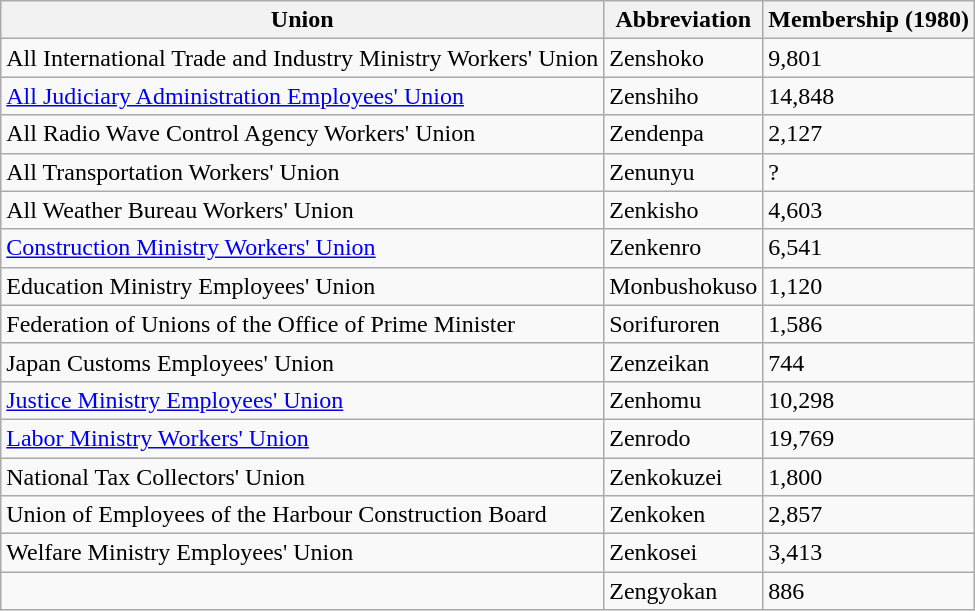<table class="wikitable sortable">
<tr>
<th>Union</th>
<th>Abbreviation</th>
<th>Membership (1980)</th>
</tr>
<tr>
<td>All International Trade and Industry Ministry Workers' Union</td>
<td>Zenshoko</td>
<td>9,801</td>
</tr>
<tr>
<td><a href='#'>All Judiciary Administration Employees' Union</a></td>
<td>Zenshiho</td>
<td>14,848</td>
</tr>
<tr>
<td>All Radio Wave Control Agency Workers' Union</td>
<td>Zendenpa</td>
<td>2,127</td>
</tr>
<tr>
<td>All Transportation Workers' Union</td>
<td>Zenunyu</td>
<td>?</td>
</tr>
<tr>
<td>All Weather Bureau Workers' Union</td>
<td>Zenkisho</td>
<td>4,603</td>
</tr>
<tr>
<td><a href='#'>Construction Ministry Workers' Union</a></td>
<td>Zenkenro</td>
<td>6,541</td>
</tr>
<tr>
<td>Education Ministry Employees' Union</td>
<td>Monbushokuso</td>
<td>1,120</td>
</tr>
<tr>
<td>Federation of Unions of the Office of Prime Minister</td>
<td>Sorifuroren</td>
<td>1,586</td>
</tr>
<tr>
<td>Japan Customs Employees' Union</td>
<td>Zenzeikan</td>
<td>744</td>
</tr>
<tr>
<td><a href='#'>Justice Ministry Employees' Union</a></td>
<td>Zenhomu</td>
<td>10,298</td>
</tr>
<tr>
<td><a href='#'>Labor Ministry Workers' Union</a></td>
<td>Zenrodo</td>
<td>19,769</td>
</tr>
<tr>
<td>National Tax Collectors' Union</td>
<td>Zenkokuzei</td>
<td>1,800</td>
</tr>
<tr>
<td>Union of Employees of the Harbour Construction Board</td>
<td>Zenkoken</td>
<td>2,857</td>
</tr>
<tr>
<td>Welfare Ministry Employees' Union</td>
<td>Zenkosei</td>
<td>3,413</td>
</tr>
<tr>
<td></td>
<td>Zengyokan</td>
<td>886</td>
</tr>
</table>
